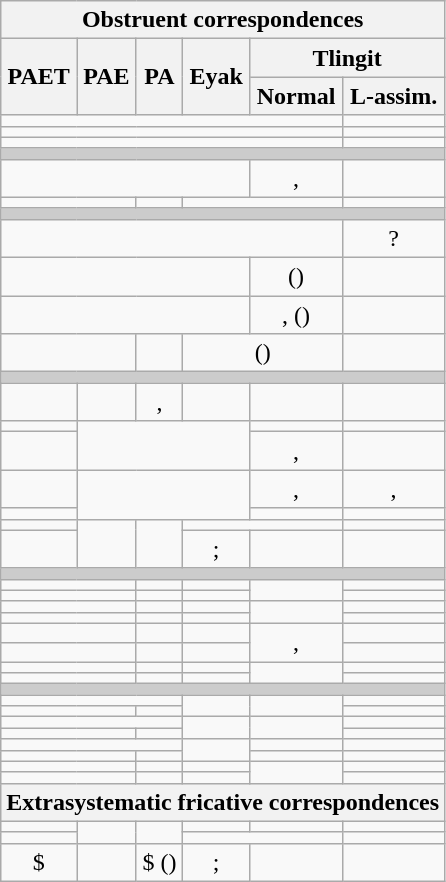<table class="wikitable" style="text-align: center;">
<tr>
<th colspan=6>Obstruent correspondences</th>
</tr>
<tr>
<th rowspan=2>PAET</th>
<th rowspan="2">PAE</th>
<th rowspan="2">PA</th>
<th rowspan="2">Eyak</th>
<th colspan=2>Tlingit</th>
</tr>
<tr>
<th>Normal</th>
<th>L-assim.</th>
</tr>
<tr>
<td colspan=5></td>
<td></td>
</tr>
<tr>
<td colspan=5></td>
<td></td>
</tr>
<tr>
<td colspan=5></td>
<td></td>
</tr>
<tr>
<td colspan=6 style="background:#cccccc;"></td>
</tr>
<tr>
<td colspan=4></td>
<td>, </td>
<td></td>
</tr>
<tr>
<td colspan=2></td>
<td></td>
<td colspan=2></td>
<td></td>
</tr>
<tr>
<td colspan=6 style="background:#cccccc;"></td>
</tr>
<tr>
<td colspan=5></td>
<td>?</td>
</tr>
<tr>
<td colspan=4></td>
<td> ()</td>
<td></td>
</tr>
<tr>
<td colspan=4></td>
<td>,  ()</td>
<td></td>
</tr>
<tr>
<td colspan=2></td>
<td></td>
<td colspan=2> ()</td>
<td></td>
</tr>
<tr>
<td colspan=6 style="background:#cccccc;"></td>
</tr>
<tr>
<td></td>
<td></td>
<td>, </td>
<td></td>
<td></td>
<td></td>
</tr>
<tr>
<td></td>
<td rowspan=2 colspan=3></td>
<td></td>
<td></td>
</tr>
<tr>
<td></td>
<td>, </td>
<td></td>
</tr>
<tr>
<td></td>
<td rowspan=2 colspan=3></td>
<td>, </td>
<td>, </td>
</tr>
<tr>
<td></td>
<td></td>
<td></td>
</tr>
<tr>
<td></td>
<td rowspan=2></td>
<td rowspan=2></td>
<td colspan=2></td>
<td></td>
</tr>
<tr>
<td></td>
<td>; </td>
<td></td>
<td></td>
</tr>
<tr>
<td colspan=6 style="background:#cccccc;"></td>
</tr>
<tr>
<td colspan=2></td>
<td></td>
<td></td>
<td rowspan=2></td>
<td></td>
</tr>
<tr>
<td colspan=2></td>
<td></td>
<td></td>
<td></td>
</tr>
<tr>
<td colspan=2></td>
<td></td>
<td></td>
<td rowspan=2></td>
<td></td>
</tr>
<tr>
<td colspan=2></td>
<td></td>
<td></td>
<td></td>
</tr>
<tr>
<td colspan=2></td>
<td></td>
<td></td>
<td rowspan=2>, </td>
<td></td>
</tr>
<tr>
<td colspan=2></td>
<td></td>
<td></td>
<td></td>
</tr>
<tr>
<td colspan=2></td>
<td></td>
<td></td>
<td rowspan=2></td>
<td></td>
</tr>
<tr>
<td colspan=2></td>
<td></td>
<td></td>
<td></td>
</tr>
<tr>
<td colspan=6 style="background:#cccccc;"></td>
</tr>
<tr>
<td colspan=3></td>
<td rowspan=2></td>
<td rowspan=2></td>
<td></td>
</tr>
<tr>
<td colspan=2></td>
<td></td>
<td></td>
</tr>
<tr>
<td colspan=3></td>
<td rowspan=2></td>
<td rowspan=2></td>
<td></td>
</tr>
<tr>
<td colspan=2></td>
<td></td>
<td></td>
</tr>
<tr>
<td colspan=3></td>
<td rowspan=2></td>
<td></td>
<td></td>
</tr>
<tr>
<td colspan=2></td>
<td></td>
<td></td>
<td></td>
</tr>
<tr>
<td colspan=2></td>
<td></td>
<td></td>
<td rowspan=2></td>
<td></td>
</tr>
<tr>
<td colspan=2></td>
<td></td>
<td></td>
<td></td>
</tr>
<tr>
<th colspan=6>Extrasystematic fricative correspondences</th>
</tr>
<tr>
<td></td>
<td rowspan=2></td>
<td rowspan=2></td>
<td></td>
<td></td>
<td></td>
</tr>
<tr>
<td></td>
<td colspan=2></td>
<td></td>
</tr>
<tr>
<td>$</td>
<td></td>
<td>$ ()</td>
<td>; </td>
<td></td>
<td></td>
</tr>
</table>
